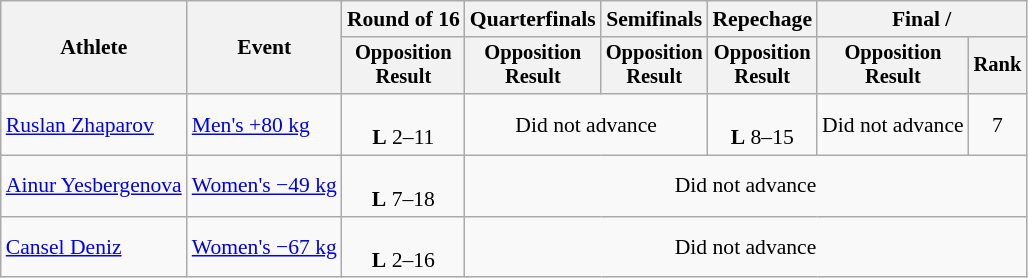<table class="wikitable" style="font-size:90%;">
<tr>
<th rowspan=2>Athlete</th>
<th rowspan=2>Event</th>
<th>Round of 16</th>
<th>Quarterfinals</th>
<th>Semifinals</th>
<th>Repechage</th>
<th colspan=2>Final / </th>
</tr>
<tr style="font-size:95%">
<th>Opposition<br>Result</th>
<th>Opposition<br>Result</th>
<th>Opposition<br>Result</th>
<th>Opposition<br>Result</th>
<th>Opposition<br>Result</th>
<th>Rank</th>
</tr>
<tr align=center>
<td align=left><a href='#'>Ruslan Zhaparov</a></td>
<td align=left><a href='#'>Men's +80 kg</a></td>
<td><br><strong>L</strong> 2–11</td>
<td colspan=2>Did not advance</td>
<td><br><strong>L</strong> 8–15</td>
<td>Did not advance</td>
<td>7</td>
</tr>
<tr align=center>
<td align=left><a href='#'>Ainur Yesbergenova</a></td>
<td align=left><a href='#'>Women's −49 kg</a></td>
<td><br><strong>L</strong> 7–18</td>
<td colspan=5>Did not advance</td>
</tr>
<tr align=center>
<td align=left><a href='#'>Cansel Deniz</a></td>
<td align=left><a href='#'>Women's −67 kg</a></td>
<td><br><strong>L</strong> 2–16 </td>
<td colspan=5>Did not advance</td>
</tr>
</table>
